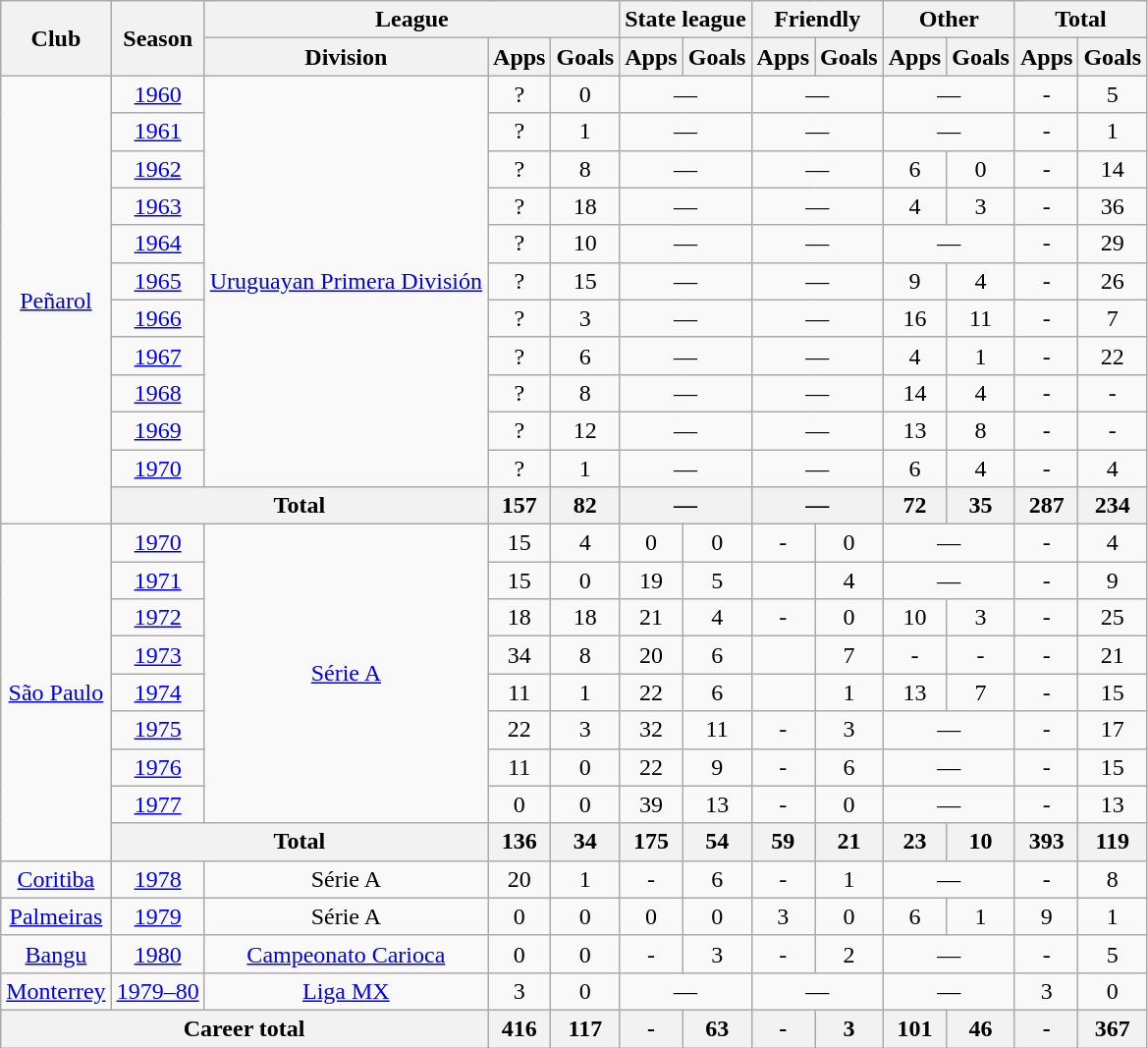<table class="wikitable" style="text-align: center;">
<tr>
<th rowspan="2">Club</th>
<th rowspan="2">Season</th>
<th colspan="3">League</th>
<th colspan="2">State league</th>
<th colspan="2">Friendly</th>
<th colspan="2">Other</th>
<th colspan="2">Total</th>
</tr>
<tr>
<th>Division</th>
<th>Apps</th>
<th>Goals</th>
<th>Apps</th>
<th>Goals</th>
<th>Apps</th>
<th>Goals</th>
<th>Apps</th>
<th>Goals</th>
<th>Apps</th>
<th>Goals</th>
</tr>
<tr>
<td rowspan="12" valign="center"><a href='#'>Peñarol</a></td>
<td><a href='#'>1960</a></td>
<td rowspan="11"><a href='#'>Uruguayan Primera División</a></td>
<td>?</td>
<td>0</td>
<td colspan="2">—</td>
<td colspan="2">—</td>
<td colspan="2">—</td>
<td>-</td>
<td>5</td>
</tr>
<tr>
<td><a href='#'>1961</a></td>
<td>?</td>
<td>1</td>
<td colspan="2">—</td>
<td colspan="2">—</td>
<td colspan="2">—</td>
<td>-</td>
<td>1</td>
</tr>
<tr>
<td><a href='#'>1962</a></td>
<td>?</td>
<td>8</td>
<td colspan="2">—</td>
<td colspan="2">—</td>
<td>6</td>
<td>0</td>
<td>-</td>
<td>14</td>
</tr>
<tr>
<td><a href='#'>1963</a></td>
<td>?</td>
<td>18</td>
<td colspan="2">—</td>
<td colspan="2">—</td>
<td>4</td>
<td>3</td>
<td>-</td>
<td>36</td>
</tr>
<tr>
<td><a href='#'>1964</a></td>
<td>?</td>
<td>10</td>
<td colspan="2">—</td>
<td colspan="2">—</td>
<td colspan="2">—</td>
<td>-</td>
<td>29</td>
</tr>
<tr>
<td><a href='#'>1965</a></td>
<td>?</td>
<td>15</td>
<td colspan="2">—</td>
<td colspan="2">—</td>
<td>9</td>
<td>4</td>
<td>-</td>
<td>26</td>
</tr>
<tr>
<td><a href='#'>1966</a></td>
<td>?</td>
<td>3</td>
<td colspan="2">—</td>
<td colspan="2">—</td>
<td>16</td>
<td>11</td>
<td>-</td>
<td>7</td>
</tr>
<tr>
<td><a href='#'>1967</a></td>
<td>?</td>
<td>6</td>
<td colspan="2">—</td>
<td colspan="2">—</td>
<td>4</td>
<td>1</td>
<td>-</td>
<td>22</td>
</tr>
<tr>
<td><a href='#'>1968</a></td>
<td>?</td>
<td>8</td>
<td colspan="2">—</td>
<td colspan="2">—</td>
<td>14</td>
<td>4</td>
<td>-</td>
<td>-</td>
</tr>
<tr>
<td><a href='#'>1969</a></td>
<td>?</td>
<td>12</td>
<td colspan="2">—</td>
<td colspan="2">—</td>
<td>13</td>
<td>8</td>
<td>-</td>
<td>-</td>
</tr>
<tr>
<td><a href='#'>1970</a></td>
<td>?</td>
<td>1</td>
<td colspan="2">—</td>
<td colspan="2">—</td>
<td>6</td>
<td>4</td>
<td>-</td>
<td>4</td>
</tr>
<tr>
<th colspan="2">Total</th>
<th>157</th>
<th>82</th>
<th colspan="2">—</th>
<th colspan="2">—</th>
<th>72</th>
<th>35</th>
<th>287</th>
<th>234</th>
</tr>
<tr>
<td rowspan="9" valign="center"><a href='#'>São Paulo</a></td>
<td><a href='#'>1970</a></td>
<td rowspan="8"><a href='#'>Série A</a></td>
<td>15</td>
<td>4</td>
<td>0</td>
<td>0</td>
<td>-</td>
<td>0</td>
<td colspan="2">—</td>
<td>-</td>
<td>4</td>
</tr>
<tr>
<td><a href='#'>1971</a></td>
<td>15</td>
<td>0</td>
<td>19</td>
<td>5</td>
<td></td>
<td>4</td>
<td colspan="2">—</td>
<td>-</td>
<td>9</td>
</tr>
<tr>
<td><a href='#'>1972</a></td>
<td>18</td>
<td>18</td>
<td>21</td>
<td>4</td>
<td>-</td>
<td>0</td>
<td>10</td>
<td>3</td>
<td>-</td>
<td>25</td>
</tr>
<tr>
<td><a href='#'>1973</a></td>
<td>34</td>
<td>8</td>
<td>20</td>
<td>6</td>
<td></td>
<td>7</td>
<td>-</td>
<td>-</td>
<td>-</td>
<td>21</td>
</tr>
<tr>
<td><a href='#'>1974</a></td>
<td>11</td>
<td>1</td>
<td>22</td>
<td>6</td>
<td></td>
<td>1</td>
<td>13</td>
<td>7</td>
<td>-</td>
<td>15</td>
</tr>
<tr>
<td><a href='#'>1975</a></td>
<td>22</td>
<td>3</td>
<td>32</td>
<td>11</td>
<td>-</td>
<td>3</td>
<td colspan="2">—</td>
<td>-</td>
<td>17</td>
</tr>
<tr>
<td><a href='#'>1976</a></td>
<td>11</td>
<td>0</td>
<td>22</td>
<td>9</td>
<td>-</td>
<td>6</td>
<td colspan="2">—</td>
<td>-</td>
<td>15</td>
</tr>
<tr>
<td><a href='#'>1977</a></td>
<td>0</td>
<td>0</td>
<td>39</td>
<td>13</td>
<td>-</td>
<td>0</td>
<td colspan="2">—</td>
<td>-</td>
<td>13</td>
</tr>
<tr>
<th colspan="2">Total</th>
<th>136</th>
<th>34</th>
<th>175</th>
<th>54</th>
<th>59</th>
<th>21</th>
<th>23</th>
<th>10</th>
<th>393</th>
<th>119</th>
</tr>
<tr>
<td valign="center"><a href='#'>Coritiba</a></td>
<td><a href='#'>1978</a></td>
<td>Série A</td>
<td>20</td>
<td>1</td>
<td>-</td>
<td>6</td>
<td>-</td>
<td>1</td>
<td colspan="2">—</td>
<td>-</td>
<td>8</td>
</tr>
<tr>
<td valign="center"><a href='#'>Palmeiras</a></td>
<td><a href='#'>1979</a></td>
<td>Série A</td>
<td>0</td>
<td>0</td>
<td>0</td>
<td>0</td>
<td>3</td>
<td>0</td>
<td>6</td>
<td>1</td>
<td>9</td>
<td>1</td>
</tr>
<tr>
<td valign="center"><a href='#'>Bangu</a></td>
<td><a href='#'>1980</a></td>
<td><a href='#'>Campeonato Carioca</a></td>
<td>0</td>
<td>0</td>
<td>-</td>
<td>3</td>
<td>-</td>
<td>2</td>
<td colspan="2">—</td>
<td>-</td>
<td>5</td>
</tr>
<tr>
<td valign="center"><a href='#'>Monterrey</a></td>
<td><a href='#'>1979–80</a></td>
<td><a href='#'>Liga MX</a></td>
<td>3</td>
<td>0</td>
<td colspan="2">—</td>
<td colspan="2">—</td>
<td colspan="2">—</td>
<td>3</td>
<td>0</td>
</tr>
<tr>
<th colspan="3">Career total</th>
<th>416</th>
<th>117</th>
<th>-</th>
<th>63</th>
<th>-</th>
<th>3</th>
<th>101</th>
<th>46</th>
<th>-</th>
<th>367</th>
</tr>
</table>
